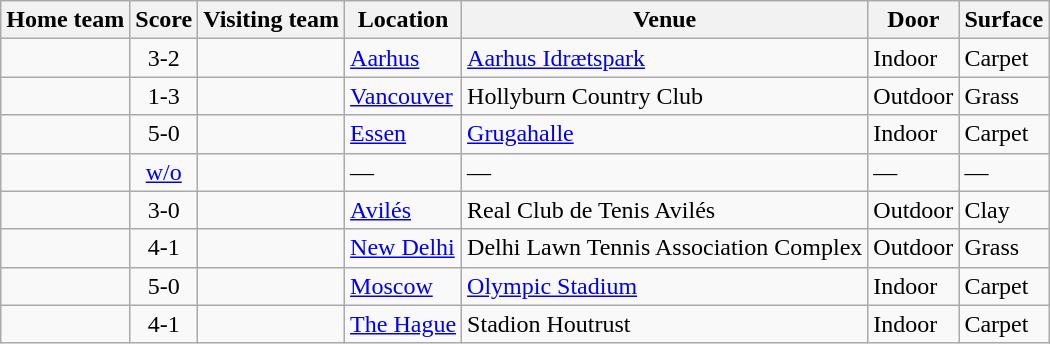<table class="wikitable" style="border:1px solid #aaa;">
<tr>
<th>Home team</th>
<th>Score</th>
<th>Visiting team</th>
<th>Location</th>
<th>Venue</th>
<th>Door</th>
<th>Surface</th>
</tr>
<tr>
<td><strong></strong></td>
<td style="text-align:center;">3-2</td>
<td></td>
<td><a href='#'>Aarhus</a></td>
<td><a href='#'>Aarhus Idrætspark</a></td>
<td>Indoor</td>
<td>Carpet</td>
</tr>
<tr>
<td></td>
<td style="text-align:center;">1-3</td>
<td><strong></strong></td>
<td><a href='#'>Vancouver</a></td>
<td>Hollyburn Country Club</td>
<td>Outdoor</td>
<td>Grass</td>
</tr>
<tr>
<td><strong></strong></td>
<td style="text-align:center;">5-0</td>
<td></td>
<td><a href='#'>Essen</a></td>
<td><a href='#'>Grugahalle</a></td>
<td>Indoor</td>
<td>Carpet</td>
</tr>
<tr>
<td><strong></strong></td>
<td style="text-align:center;"><a href='#'>w/o</a></td>
<td></td>
<td>—</td>
<td>—</td>
<td>—</td>
<td>—</td>
</tr>
<tr>
<td><strong></strong></td>
<td style="text-align:center;">3-0</td>
<td></td>
<td><a href='#'>Avilés</a></td>
<td>Real Club de Tenis Avilés</td>
<td>Outdoor</td>
<td>Clay</td>
</tr>
<tr>
<td><strong></strong></td>
<td style="text-align:center;">4-1</td>
<td></td>
<td><a href='#'>New Delhi</a></td>
<td>Delhi Lawn Tennis Association Complex</td>
<td>Outdoor</td>
<td>Grass</td>
</tr>
<tr>
<td><strong></strong></td>
<td style="text-align:center;">5-0</td>
<td></td>
<td><a href='#'>Moscow</a></td>
<td><a href='#'>Olympic Stadium</a></td>
<td>Indoor</td>
<td>Carpet</td>
</tr>
<tr>
<td><strong></strong></td>
<td style="text-align:center;">4-1</td>
<td></td>
<td><a href='#'>The Hague</a></td>
<td>Stadion Houtrust</td>
<td>Indoor</td>
<td>Carpet</td>
</tr>
</table>
